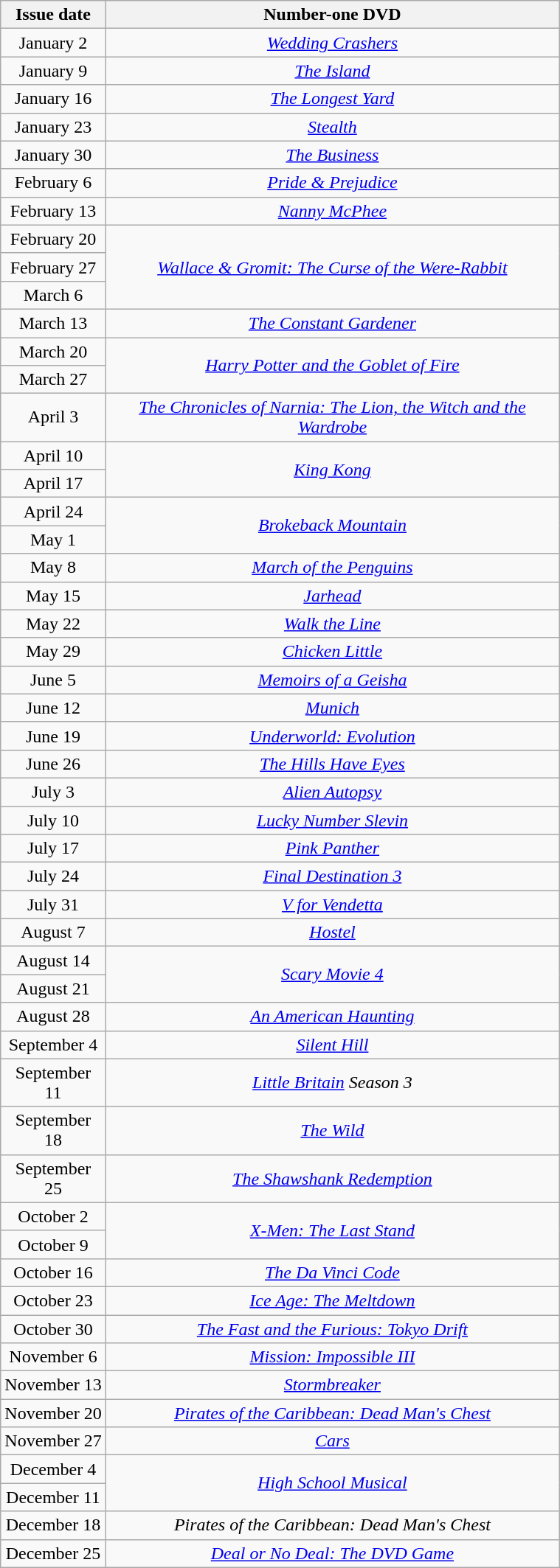<table class="wikitable" style="text-align:center; width: 40%;">
<tr>
<th>Issue date</th>
<th>Number-one DVD</th>
</tr>
<tr>
<td>January 2</td>
<td><em><a href='#'>Wedding Crashers</a></em></td>
</tr>
<tr>
<td>January 9</td>
<td><em><a href='#'>The Island</a></em></td>
</tr>
<tr>
<td>January 16</td>
<td><em><a href='#'>The Longest Yard</a></em></td>
</tr>
<tr>
<td>January 23</td>
<td><em><a href='#'>Stealth</a></em></td>
</tr>
<tr>
<td>January 30</td>
<td><em><a href='#'>The Business</a></em></td>
</tr>
<tr>
<td>February 6</td>
<td><em><a href='#'>Pride & Prejudice</a></em></td>
</tr>
<tr>
<td>February 13</td>
<td><em><a href='#'>Nanny McPhee</a></em></td>
</tr>
<tr>
<td>February 20</td>
<td rowspan="3"><em><a href='#'>Wallace & Gromit: The Curse of the Were-Rabbit</a></em></td>
</tr>
<tr>
<td>February 27</td>
</tr>
<tr>
<td>March 6</td>
</tr>
<tr>
<td>March 13</td>
<td><em><a href='#'>The Constant Gardener</a></em></td>
</tr>
<tr>
<td>March 20</td>
<td rowspan="2"><em><a href='#'>Harry Potter and the Goblet of Fire</a></em></td>
</tr>
<tr>
<td>March 27</td>
</tr>
<tr>
<td>April 3</td>
<td><em><a href='#'>The Chronicles of Narnia: The Lion, the Witch and the Wardrobe</a></em></td>
</tr>
<tr>
<td>April 10</td>
<td rowspan="2"><em><a href='#'>King Kong</a></em></td>
</tr>
<tr>
<td>April 17</td>
</tr>
<tr>
<td>April 24</td>
<td rowspan="2"><em><a href='#'>Brokeback Mountain</a></em></td>
</tr>
<tr>
<td>May 1</td>
</tr>
<tr>
<td>May 8</td>
<td><em><a href='#'>March of the Penguins</a></em></td>
</tr>
<tr>
<td>May 15</td>
<td><em><a href='#'>Jarhead</a></em></td>
</tr>
<tr>
<td>May 22</td>
<td><em><a href='#'>Walk the Line</a></em></td>
</tr>
<tr>
<td>May 29</td>
<td><em><a href='#'>Chicken Little</a></em></td>
</tr>
<tr>
<td>June 5</td>
<td><em><a href='#'>Memoirs of a Geisha</a></em></td>
</tr>
<tr>
<td>June 12</td>
<td><em><a href='#'>Munich</a></em></td>
</tr>
<tr>
<td>June 19</td>
<td><em><a href='#'>Underworld: Evolution</a></em></td>
</tr>
<tr>
<td>June 26</td>
<td><em><a href='#'>The Hills Have Eyes</a></em></td>
</tr>
<tr>
<td>July 3</td>
<td><em><a href='#'>Alien Autopsy</a></em></td>
</tr>
<tr>
<td>July 10</td>
<td><em><a href='#'>Lucky Number Slevin</a></em></td>
</tr>
<tr>
<td>July 17</td>
<td><em><a href='#'>Pink Panther</a></em></td>
</tr>
<tr>
<td>July 24</td>
<td><em><a href='#'>Final Destination 3</a></em></td>
</tr>
<tr>
<td>July 31</td>
<td><em><a href='#'>V for Vendetta</a></em></td>
</tr>
<tr>
<td>August 7</td>
<td><em><a href='#'>Hostel</a></em></td>
</tr>
<tr>
<td>August 14</td>
<td rowspan="2"><em><a href='#'>Scary Movie 4</a></em></td>
</tr>
<tr>
<td>August 21</td>
</tr>
<tr>
<td>August 28</td>
<td><em><a href='#'>An American Haunting</a></em></td>
</tr>
<tr>
<td>September 4</td>
<td><em><a href='#'>Silent Hill</a></em></td>
</tr>
<tr>
<td>September 11</td>
<td><em><a href='#'>Little Britain</a> Season 3</em></td>
</tr>
<tr>
<td>September 18</td>
<td><em><a href='#'>The Wild</a></em></td>
</tr>
<tr>
<td>September 25</td>
<td><em><a href='#'>The Shawshank Redemption</a></em></td>
</tr>
<tr>
<td>October 2</td>
<td rowspan="2"><em><a href='#'>X-Men: The Last Stand</a></em></td>
</tr>
<tr>
<td>October 9</td>
</tr>
<tr>
<td>October 16</td>
<td><em><a href='#'>The Da Vinci Code</a></em></td>
</tr>
<tr>
<td>October 23</td>
<td><em><a href='#'>Ice Age: The Meltdown</a></em></td>
</tr>
<tr>
<td>October 30</td>
<td><em><a href='#'>The Fast and the Furious: Tokyo Drift</a></em></td>
</tr>
<tr>
<td>November 6</td>
<td><em><a href='#'>Mission: Impossible III</a></em></td>
</tr>
<tr>
<td>November 13</td>
<td><em><a href='#'>Stormbreaker</a></em></td>
</tr>
<tr>
<td>November 20</td>
<td><em><a href='#'>Pirates of the Caribbean: Dead Man's Chest</a></em></td>
</tr>
<tr>
<td>November 27</td>
<td><em><a href='#'>Cars</a></em></td>
</tr>
<tr>
<td>December 4</td>
<td rowspan="2"><em><a href='#'>High School Musical</a></em></td>
</tr>
<tr>
<td>December 11</td>
</tr>
<tr>
<td>December 18</td>
<td><em>Pirates of the Caribbean: Dead Man's Chest</em></td>
</tr>
<tr>
<td>December 25</td>
<td><em><a href='#'>Deal or No Deal: The DVD Game</a></em></td>
</tr>
</table>
